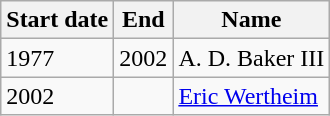<table class="wikitable sortable">
<tr>
<th>Start date</th>
<th>End</th>
<th>Name</th>
</tr>
<tr>
<td>1977</td>
<td>2002</td>
<td>A. D. Baker III</td>
</tr>
<tr>
<td>2002</td>
<td></td>
<td><a href='#'>Eric Wertheim</a></td>
</tr>
</table>
